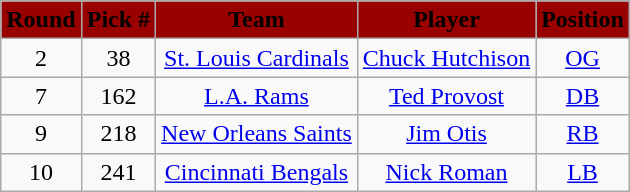<table class="wikitable" style="text-align:center">
<tr style="background:#900;">
<td><strong><span>Round</span></strong></td>
<td><strong><span>Pick #</span></strong></td>
<td><strong><span>Team</span></strong></td>
<td><strong><span>Player</span></strong></td>
<td><strong><span>Position</span></strong></td>
</tr>
<tr>
<td>2</td>
<td align=center>38</td>
<td><a href='#'>St. Louis Cardinals</a></td>
<td><a href='#'>Chuck Hutchison</a></td>
<td><a href='#'>OG</a></td>
</tr>
<tr>
<td>7</td>
<td align=center>162</td>
<td><a href='#'>L.A. Rams</a></td>
<td><a href='#'>Ted Provost</a></td>
<td><a href='#'>DB</a></td>
</tr>
<tr>
<td>9</td>
<td align=center>218</td>
<td><a href='#'>New Orleans Saints</a></td>
<td><a href='#'>Jim Otis</a></td>
<td><a href='#'>RB</a></td>
</tr>
<tr>
<td>10</td>
<td align=center>241</td>
<td><a href='#'>Cincinnati Bengals</a></td>
<td><a href='#'>Nick Roman</a></td>
<td><a href='#'>LB</a></td>
</tr>
</table>
